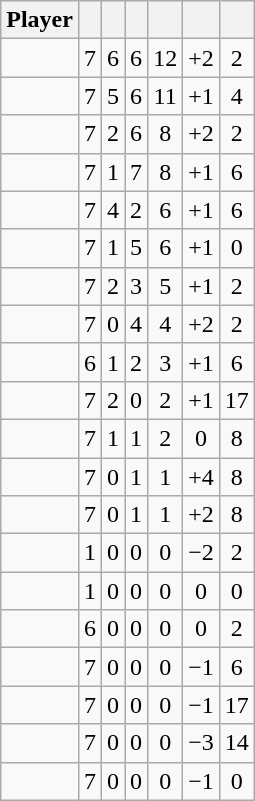<table class="wikitable sortable" style="text-align:center;">
<tr align=center>
<th>Player</th>
<th></th>
<th></th>
<th></th>
<th></th>
<th data-sort-type="number"></th>
<th></th>
</tr>
<tr>
<td></td>
<td>7</td>
<td>6</td>
<td>6</td>
<td>12</td>
<td>+2</td>
<td>2</td>
</tr>
<tr>
<td></td>
<td>7</td>
<td>5</td>
<td>6</td>
<td>11</td>
<td>+1</td>
<td>4</td>
</tr>
<tr>
<td></td>
<td>7</td>
<td>2</td>
<td>6</td>
<td>8</td>
<td>+2</td>
<td>2</td>
</tr>
<tr>
<td></td>
<td>7</td>
<td>1</td>
<td>7</td>
<td>8</td>
<td>+1</td>
<td>6</td>
</tr>
<tr>
<td></td>
<td>7</td>
<td>4</td>
<td>2</td>
<td>6</td>
<td>+1</td>
<td>6</td>
</tr>
<tr>
<td></td>
<td>7</td>
<td>1</td>
<td>5</td>
<td>6</td>
<td>+1</td>
<td>0</td>
</tr>
<tr>
<td></td>
<td>7</td>
<td>2</td>
<td>3</td>
<td>5</td>
<td>+1</td>
<td>2</td>
</tr>
<tr>
<td></td>
<td>7</td>
<td>0</td>
<td>4</td>
<td>4</td>
<td>+2</td>
<td>2</td>
</tr>
<tr>
<td></td>
<td>6</td>
<td>1</td>
<td>2</td>
<td>3</td>
<td>+1</td>
<td>6</td>
</tr>
<tr>
<td></td>
<td>7</td>
<td>2</td>
<td>0</td>
<td>2</td>
<td>+1</td>
<td>17</td>
</tr>
<tr>
<td></td>
<td>7</td>
<td>1</td>
<td>1</td>
<td>2</td>
<td>0</td>
<td>8</td>
</tr>
<tr>
<td></td>
<td>7</td>
<td>0</td>
<td>1</td>
<td>1</td>
<td>+4</td>
<td>8</td>
</tr>
<tr>
<td></td>
<td>7</td>
<td>0</td>
<td>1</td>
<td>1</td>
<td>+2</td>
<td>8</td>
</tr>
<tr>
<td></td>
<td>1</td>
<td>0</td>
<td>0</td>
<td>0</td>
<td>−2</td>
<td>2</td>
</tr>
<tr>
<td></td>
<td>1</td>
<td>0</td>
<td>0</td>
<td>0</td>
<td>0</td>
<td>0</td>
</tr>
<tr>
<td></td>
<td>6</td>
<td>0</td>
<td>0</td>
<td>0</td>
<td>0</td>
<td>2</td>
</tr>
<tr>
<td></td>
<td>7</td>
<td>0</td>
<td>0</td>
<td>0</td>
<td>−1</td>
<td>6</td>
</tr>
<tr>
<td></td>
<td>7</td>
<td>0</td>
<td>0</td>
<td>0</td>
<td>−1</td>
<td>17</td>
</tr>
<tr>
<td></td>
<td>7</td>
<td>0</td>
<td>0</td>
<td>0</td>
<td>−3</td>
<td>14</td>
</tr>
<tr>
<td></td>
<td>7</td>
<td>0</td>
<td>0</td>
<td>0</td>
<td>−1</td>
<td>0</td>
</tr>
</table>
